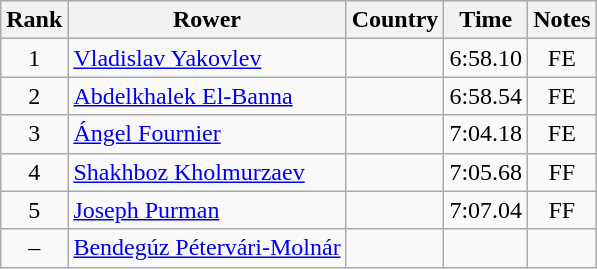<table class="wikitable" style="text-align:center">
<tr>
<th>Rank</th>
<th>Rower</th>
<th>Country</th>
<th>Time</th>
<th>Notes</th>
</tr>
<tr>
<td>1</td>
<td align="left"><a href='#'>Vladislav Yakovlev</a></td>
<td align="left"></td>
<td>6:58.10</td>
<td>FE</td>
</tr>
<tr>
<td>2</td>
<td align="left"><a href='#'>Abdelkhalek El-Banna</a></td>
<td align="left"></td>
<td>6:58.54</td>
<td>FE</td>
</tr>
<tr>
<td>3</td>
<td align="left"><a href='#'>Ángel Fournier</a></td>
<td align="left"></td>
<td>7:04.18</td>
<td>FE</td>
</tr>
<tr>
<td>4</td>
<td align="left"><a href='#'>Shakhboz Kholmurzaev</a></td>
<td align="left"></td>
<td>7:05.68</td>
<td>FF</td>
</tr>
<tr>
<td>5</td>
<td align="left"><a href='#'>Joseph Purman</a></td>
<td align="left"></td>
<td>7:07.04</td>
<td>FF</td>
</tr>
<tr>
<td>–</td>
<td align="left"><a href='#'>Bendegúz Pétervári-Molnár</a></td>
<td align="left"></td>
<td></td>
<td></td>
</tr>
</table>
